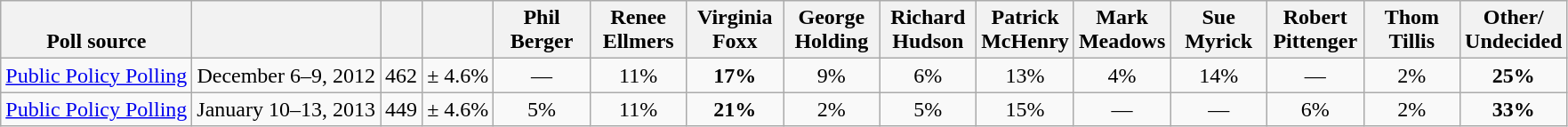<table class="wikitable" style="text-align:center">
<tr valign= bottom>
<th>Poll source</th>
<th></th>
<th></th>
<th></th>
<th style="width:65px;">Phil<br>Berger</th>
<th style="width:65px;">Renee<br>Ellmers</th>
<th style="width:65px;">Virginia<br>Foxx</th>
<th style="width:65px;">George<br>Holding</th>
<th style="width:65px;">Richard<br>Hudson</th>
<th style="width:65px;">Patrick<br>McHenry</th>
<th style="width:65px;">Mark<br>Meadows</th>
<th style="width:65px;">Sue<br>Myrick</th>
<th style="width:65px;">Robert<br>Pittenger</th>
<th style="width:65px;">Thom<br>Tillis</th>
<th>Other/<br>Undecided</th>
</tr>
<tr>
<td align=left><a href='#'>Public Policy Polling</a></td>
<td>December 6–9, 2012</td>
<td>462</td>
<td>± 4.6%</td>
<td>—</td>
<td>11%</td>
<td><strong>17%</strong></td>
<td>9%</td>
<td>6%</td>
<td>13%</td>
<td>4%</td>
<td>14%</td>
<td>—</td>
<td>2%</td>
<td><strong>25%</strong></td>
</tr>
<tr>
<td align=left><a href='#'>Public Policy Polling</a></td>
<td>January 10–13, 2013</td>
<td>449</td>
<td>± 4.6%</td>
<td>5%</td>
<td>11%</td>
<td><strong>21%</strong></td>
<td>2%</td>
<td>5%</td>
<td>15%</td>
<td>—</td>
<td>—</td>
<td>6%</td>
<td>2%</td>
<td><strong>33%</strong></td>
</tr>
</table>
